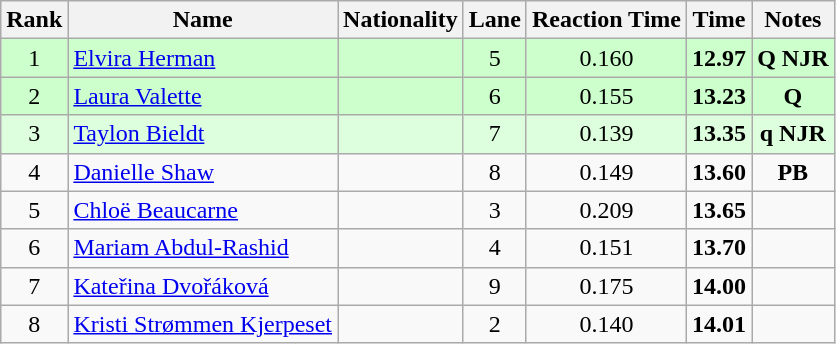<table class="wikitable sortable" style="text-align:center">
<tr>
<th>Rank</th>
<th>Name</th>
<th>Nationality</th>
<th>Lane</th>
<th>Reaction Time</th>
<th>Time</th>
<th>Notes</th>
</tr>
<tr bgcolor=ccffcc>
<td>1</td>
<td align=left><a href='#'>Elvira Herman</a></td>
<td align=left></td>
<td>5</td>
<td>0.160</td>
<td><strong>12.97</strong></td>
<td><strong>Q NJR</strong></td>
</tr>
<tr bgcolor=ccffcc>
<td>2</td>
<td align=left><a href='#'>Laura Valette</a></td>
<td align=left></td>
<td>6</td>
<td>0.155</td>
<td><strong>13.23</strong></td>
<td><strong>Q</strong></td>
</tr>
<tr bgcolor=ddffdd>
<td>3</td>
<td align=left><a href='#'>Taylon Bieldt</a></td>
<td align=left></td>
<td>7</td>
<td>0.139</td>
<td><strong>13.35</strong></td>
<td><strong>q NJR</strong></td>
</tr>
<tr>
<td>4</td>
<td align=left><a href='#'>Danielle Shaw</a></td>
<td align=left></td>
<td>8</td>
<td>0.149</td>
<td><strong>13.60</strong></td>
<td><strong>PB</strong></td>
</tr>
<tr>
<td>5</td>
<td align=left><a href='#'>Chloë Beaucarne</a></td>
<td align=left></td>
<td>3</td>
<td>0.209</td>
<td><strong>13.65</strong></td>
<td></td>
</tr>
<tr>
<td>6</td>
<td align=left><a href='#'>Mariam Abdul-Rashid</a></td>
<td align=left></td>
<td>4</td>
<td>0.151</td>
<td><strong>13.70</strong></td>
<td></td>
</tr>
<tr>
<td>7</td>
<td align=left><a href='#'>Kateřina Dvořáková</a></td>
<td align=left></td>
<td>9</td>
<td>0.175</td>
<td><strong>14.00</strong></td>
<td></td>
</tr>
<tr>
<td>8</td>
<td align=left><a href='#'>Kristi Strømmen Kjerpeset</a></td>
<td align=left></td>
<td>2</td>
<td>0.140</td>
<td><strong>14.01</strong></td>
<td></td>
</tr>
</table>
